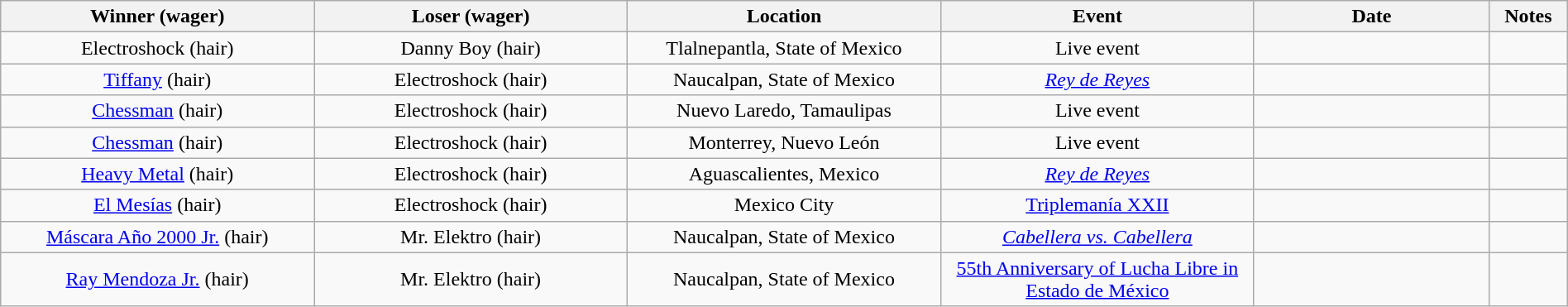<table class="wikitable sortable" width=100%  style="text-align: center">
<tr>
<th width=20% scope="col">Winner (wager)</th>
<th width=20% scope="col">Loser (wager)</th>
<th width=20% scope="col">Location</th>
<th width=20% scope="col">Event</th>
<th width=15% scope="col">Date</th>
<th class="unsortable" width=5% scope="col">Notes</th>
</tr>
<tr>
<td>Electroshock (hair)</td>
<td>Danny Boy (hair)</td>
<td>Tlalnepantla, State of Mexico</td>
<td>Live event</td>
<td></td>
<td></td>
</tr>
<tr>
<td><a href='#'>Tiffany</a> (hair)</td>
<td>Electroshock (hair)</td>
<td>Naucalpan, State of Mexico</td>
<td><em><a href='#'>Rey de Reyes</a></em></td>
<td></td>
<td></td>
</tr>
<tr>
<td><a href='#'>Chessman</a> (hair)</td>
<td>Electroshock (hair)</td>
<td>Nuevo Laredo, Tamaulipas</td>
<td>Live event</td>
<td></td>
<td></td>
</tr>
<tr>
<td><a href='#'>Chessman</a> (hair)</td>
<td>Electroshock (hair)</td>
<td>Monterrey, Nuevo León</td>
<td>Live event</td>
<td></td>
<td></td>
</tr>
<tr>
<td><a href='#'>Heavy Metal</a>  (hair)</td>
<td>Electroshock (hair)</td>
<td>Aguascalientes, Mexico</td>
<td><em><a href='#'>Rey de Reyes</a></em></td>
<td></td>
<td></td>
</tr>
<tr>
<td><a href='#'>El Mesías</a> (hair)</td>
<td>Electroshock (hair)</td>
<td>Mexico City</td>
<td><a href='#'>Triplemanía XXII</a></td>
<td></td>
<td></td>
</tr>
<tr>
<td><a href='#'>Máscara Año 2000 Jr.</a> (hair)</td>
<td>Mr. Elektro (hair)</td>
<td>Naucalpan, State of Mexico</td>
<td><em><a href='#'>Cabellera vs. Cabellera</a></em></td>
<td></td>
<td></td>
</tr>
<tr>
<td><a href='#'>Ray Mendoza Jr.</a> (hair)</td>
<td>Mr. Elektro (hair)</td>
<td>Naucalpan, State of Mexico</td>
<td><a href='#'>55th Anniversary of Lucha Libre in Estado de México</a></td>
<td></td>
<td></td>
</tr>
</table>
